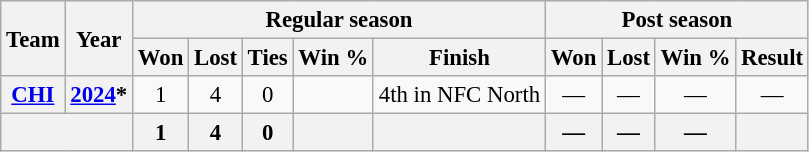<table class="wikitable" style="font-size: 95%; text-align:center;">
<tr>
<th rowspan="2">Team</th>
<th rowspan="2">Year</th>
<th colspan="5">Regular season</th>
<th colspan="4">Post season</th>
</tr>
<tr>
<th>Won</th>
<th>Lost</th>
<th>Ties</th>
<th>Win %</th>
<th>Finish</th>
<th>Won</th>
<th>Lost</th>
<th>Win %</th>
<th>Result</th>
</tr>
<tr>
<th><a href='#'>CHI</a></th>
<th><a href='#'>2024</a>*</th>
<td>1</td>
<td>4</td>
<td>0</td>
<td></td>
<td>4th in NFC North</td>
<td>—</td>
<td>—</td>
<td>—</td>
<td>—</td>
</tr>
<tr>
<th colspan="2"></th>
<th>1</th>
<th>4</th>
<th>0</th>
<th></th>
<th></th>
<th>—</th>
<th>—</th>
<th>—</th>
<th></th>
</tr>
</table>
